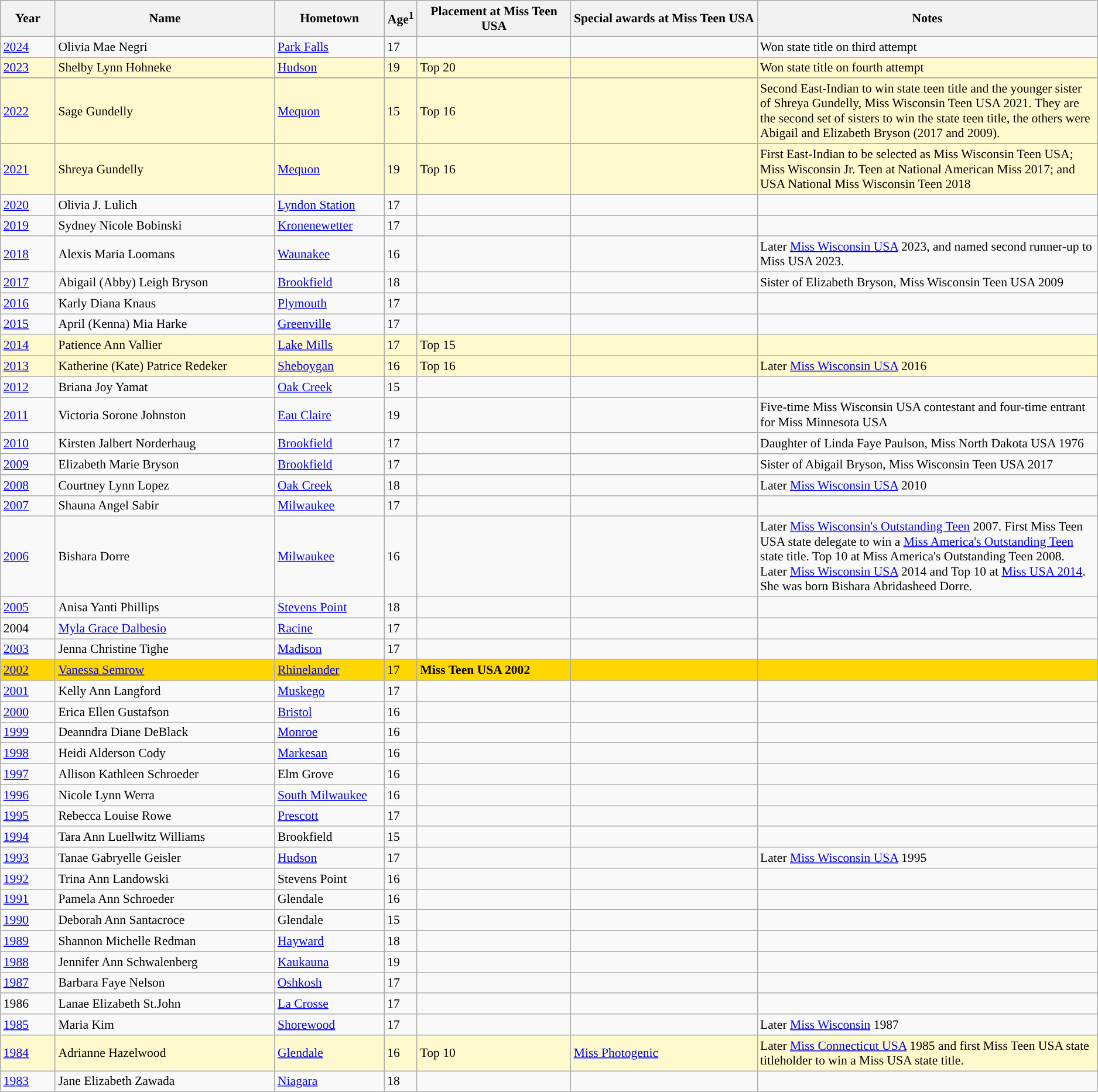<table class="wikitable sortable"style="font-size:90%;">
<tr bgcolor="#efefef">
<th width=5%>Year</th>
<th width=20%>Name</th>
<th width=10%>Hometown</th>
<th width=3%>Age<sup>1</sup></th>
<th width=14%>Placement at Miss Teen USA</th>
<th width=17%>Special awards at Miss Teen  USA</th>
<th width=31%>Notes</th>
</tr>
<tr>
<td><a href='#'>2024</a></td>
<td>Olivia Mae Negri</td>
<td><a href='#'>Park Falls</a></td>
<td>17</td>
<td></td>
<td></td>
<td>Won state title on third attempt</td>
</tr>
<tr>
</tr>
<tr style="background-color:#FFFACD;">
<td><a href='#'>2023</a></td>
<td>Shelby Lynn Hohneke</td>
<td><a href='#'>Hudson</a></td>
<td>19</td>
<td>Top 20</td>
<td></td>
<td>Won state title on fourth attempt</td>
</tr>
<tr>
</tr>
<tr style="background-color:#FFFACD;">
<td><a href='#'>2022</a></td>
<td>Sage Gundelly</td>
<td><a href='#'>Mequon</a></td>
<td>15</td>
<td>Top 16</td>
<td></td>
<td>Second East-Indian to win state teen title and the younger sister of Shreya Gundelly, Miss Wisconsin Teen USA 2021. They are the second set of sisters to win the state teen title, the others were Abigail and Elizabeth Bryson (2017 and 2009).</td>
</tr>
<tr>
</tr>
<tr style="background-color:#FFFACD;">
<td><a href='#'>2021</a></td>
<td>Shreya Gundelly</td>
<td><a href='#'>Mequon</a></td>
<td>19</td>
<td>Top 16</td>
<td></td>
<td>First East-Indian to be selected as Miss Wisconsin Teen USA; Miss Wisconsin Jr. Teen at National American Miss 2017; and USA National Miss Wisconsin Teen 2018</td>
</tr>
<tr>
<td><a href='#'>2020</a></td>
<td>Olivia J. Lulich</td>
<td><a href='#'>Lyndon Station</a></td>
<td>17</td>
<td></td>
<td></td>
<td></td>
</tr>
<tr>
<td><a href='#'>2019</a></td>
<td>Sydney Nicole Bobinski</td>
<td><a href='#'>Kronenewetter</a></td>
<td>17</td>
<td></td>
<td></td>
<td></td>
</tr>
<tr>
<td><a href='#'>2018</a></td>
<td>Alexis Maria Loomans</td>
<td><a href='#'>Waunakee</a></td>
<td>16</td>
<td></td>
<td></td>
<td>Later <a href='#'>Miss Wisconsin USA</a> 2023, and named second runner-up to Miss USA 2023.</td>
</tr>
<tr>
<td><a href='#'>2017</a></td>
<td>Abigail (Abby) Leigh Bryson</td>
<td><a href='#'>Brookfield</a></td>
<td>18</td>
<td></td>
<td></td>
<td>Sister of Elizabeth Bryson, Miss Wisconsin Teen USA 2009</td>
</tr>
<tr>
<td><a href='#'>2016</a></td>
<td>Karly Diana Knaus</td>
<td><a href='#'>Plymouth</a></td>
<td>17</td>
<td></td>
<td></td>
<td></td>
</tr>
<tr>
<td><a href='#'>2015</a></td>
<td>April (Kenna) Mia Harke</td>
<td><a href='#'>Greenville</a></td>
<td>17</td>
<td></td>
<td></td>
<td></td>
</tr>
<tr style="background-color:#FFFACD;”">
<td><a href='#'>2014</a></td>
<td>Patience Ann Vallier</td>
<td><a href='#'>Lake Mills</a></td>
<td>17</td>
<td>Top 15</td>
<td></td>
<td></td>
</tr>
<tr style="background-color:#FFFACD;”">
<td><a href='#'>2013</a></td>
<td>Katherine (Kate) Patrice Redeker</td>
<td><a href='#'>Sheboygan</a></td>
<td>16</td>
<td>Top 16</td>
<td></td>
<td>Later <a href='#'>Miss Wisconsin USA</a> 2016</td>
</tr>
<tr>
<td><a href='#'>2012</a></td>
<td>Briana Joy Yamat</td>
<td><a href='#'>Oak Creek</a></td>
<td>15</td>
<td></td>
<td></td>
<td></td>
</tr>
<tr>
<td><a href='#'>2011</a></td>
<td>Victoria Sorone Johnston</td>
<td><a href='#'>Eau Claire</a></td>
<td>19</td>
<td></td>
<td></td>
<td>Five-time Miss Wisconsin USA contestant and four-time entrant for Miss Minnesota USA</td>
</tr>
<tr>
<td><a href='#'>2010</a></td>
<td>Kirsten Jalbert Norderhaug</td>
<td><a href='#'>Brookfield</a></td>
<td>17</td>
<td></td>
<td></td>
<td>Daughter of Linda Faye Paulson, Miss North Dakota USA 1976</td>
</tr>
<tr>
<td><a href='#'>2009</a></td>
<td>Elizabeth Marie Bryson</td>
<td><a href='#'>Brookfield</a></td>
<td>17</td>
<td></td>
<td></td>
<td>Sister of Abigail Bryson, Miss Wisconsin Teen USA 2017</td>
</tr>
<tr>
<td><a href='#'>2008</a></td>
<td>Courtney Lynn Lopez</td>
<td><a href='#'>Oak Creek</a></td>
<td>18</td>
<td></td>
<td></td>
<td>Later <a href='#'>Miss Wisconsin USA</a> 2010</td>
</tr>
<tr>
<td><a href='#'>2007</a></td>
<td>Shauna Angel Sabir</td>
<td><a href='#'>Milwaukee</a></td>
<td>17</td>
<td></td>
<td></td>
<td></td>
</tr>
<tr>
<td><a href='#'>2006</a></td>
<td>Bishara Dorre</td>
<td><a href='#'>Milwaukee</a></td>
<td>16</td>
<td></td>
<td></td>
<td>Later <a href='#'>Miss Wisconsin's Outstanding Teen</a> 2007. First Miss Teen USA state delegate to win a <a href='#'>Miss America's Outstanding Teen</a> state title. Top 10 at Miss America's Outstanding Teen 2008. Later <a href='#'>Miss Wisconsin USA</a> 2014 and Top 10 at <a href='#'>Miss USA 2014</a>. She was born Bishara Abridasheed Dorre.</td>
</tr>
<tr>
<td><a href='#'>2005</a></td>
<td>Anisa Yanti Phillips</td>
<td><a href='#'>Stevens Point</a></td>
<td>18</td>
<td></td>
<td></td>
<td></td>
</tr>
<tr>
<td>2004</td>
<td><a href='#'>Myla Grace Dalbesio</a></td>
<td><a href='#'>Racine</a></td>
<td>17</td>
<td></td>
<td></td>
<td></td>
</tr>
<tr>
<td><a href='#'>2003</a></td>
<td>Jenna Christine Tighe</td>
<td><a href='#'>Madison</a></td>
<td>17</td>
<td></td>
<td></td>
<td></td>
</tr>
<tr style="background-color:GOLD;">
<td><a href='#'>2002</a></td>
<td><a href='#'>Vanessa Semrow</a></td>
<td><a href='#'>Rhinelander</a></td>
<td>17</td>
<td><strong>Miss Teen USA 2002</strong></td>
<td></td>
<td></td>
</tr>
<tr>
<td><a href='#'>2001</a></td>
<td>Kelly Ann Langford</td>
<td><a href='#'>Muskego</a></td>
<td>17</td>
<td></td>
<td></td>
<td></td>
</tr>
<tr>
<td><a href='#'>2000</a></td>
<td>Erica Ellen Gustafson</td>
<td><a href='#'>Bristol</a></td>
<td>16</td>
<td></td>
<td></td>
<td></td>
</tr>
<tr>
<td><a href='#'>1999</a></td>
<td>Deanndra Diane DeBlack</td>
<td><a href='#'>Monroe</a></td>
<td>16</td>
<td></td>
<td></td>
<td></td>
</tr>
<tr>
<td><a href='#'>1998</a></td>
<td>Heidi Alderson Cody</td>
<td><a href='#'>Markesan</a></td>
<td>16</td>
<td></td>
<td></td>
<td></td>
</tr>
<tr>
<td><a href='#'>1997</a></td>
<td>Allison Kathleen Schroeder</td>
<td>Elm Grove</td>
<td>16</td>
<td></td>
<td></td>
<td></td>
</tr>
<tr>
<td><a href='#'>1996</a></td>
<td>Nicole Lynn Werra</td>
<td><a href='#'>South Milwaukee</a></td>
<td>16</td>
<td></td>
<td></td>
<td></td>
</tr>
<tr>
<td><a href='#'>1995</a></td>
<td>Rebecca Louise Rowe</td>
<td><a href='#'>Prescott</a></td>
<td>17</td>
<td></td>
<td></td>
<td></td>
</tr>
<tr>
<td><a href='#'>1994</a></td>
<td>Tara Ann Luellwitz Williams</td>
<td>Brookfield</td>
<td>15</td>
<td></td>
<td></td>
<td></td>
</tr>
<tr>
<td><a href='#'>1993</a></td>
<td>Tanae Gabryelle Geisler</td>
<td><a href='#'>Hudson</a></td>
<td>17</td>
<td></td>
<td></td>
<td>Later <a href='#'>Miss Wisconsin USA</a> 1995</td>
</tr>
<tr>
<td><a href='#'>1992</a></td>
<td>Trina Ann Landowski</td>
<td>Stevens Point</td>
<td>16</td>
<td></td>
<td></td>
<td></td>
</tr>
<tr>
<td><a href='#'>1991</a></td>
<td>Pamela Ann Schroeder</td>
<td>Glendale</td>
<td>16</td>
<td></td>
<td></td>
<td></td>
</tr>
<tr>
<td><a href='#'>1990</a></td>
<td>Deborah Ann Santacroce</td>
<td>Glendale</td>
<td>15</td>
<td></td>
<td></td>
<td></td>
</tr>
<tr>
<td><a href='#'>1989</a></td>
<td>Shannon Michelle Redman</td>
<td><a href='#'>Hayward</a></td>
<td>18</td>
<td></td>
<td></td>
<td></td>
</tr>
<tr>
<td><a href='#'>1988</a></td>
<td>Jennifer Ann Schwalenberg</td>
<td><a href='#'>Kaukauna</a></td>
<td>19</td>
<td></td>
<td></td>
<td></td>
</tr>
<tr>
<td><a href='#'>1987</a></td>
<td>Barbara Faye Nelson</td>
<td><a href='#'>Oshkosh</a></td>
<td>17</td>
<td></td>
<td></td>
<td></td>
</tr>
<tr>
<td>1986</td>
<td>Lanae Elizabeth St.John</td>
<td><a href='#'>La Crosse</a></td>
<td>17</td>
<td></td>
<td></td>
<td></td>
</tr>
<tr>
<td><a href='#'>1985</a></td>
<td>Maria Kim</td>
<td><a href='#'>Shorewood</a></td>
<td>17</td>
<td></td>
<td></td>
<td>Later <a href='#'>Miss Wisconsin</a> 1987</td>
</tr>
<tr style="background-color:#FFFACD;”">
<td><a href='#'>1984</a></td>
<td>Adrianne Hazelwood</td>
<td><a href='#'>Glendale</a></td>
<td>16</td>
<td>Top 10</td>
<td><a href='#'>Miss Photogenic</a></td>
<td>Later <a href='#'>Miss Connecticut USA</a> 1985 and first Miss Teen USA state titleholder to win a Miss USA state title.</td>
</tr>
<tr>
<td><a href='#'>1983</a></td>
<td>Jane Elizabeth Zawada</td>
<td><a href='#'>Niagara</a></td>
<td>18</td>
<td></td>
<td></td>
<td></td>
</tr>
</table>
